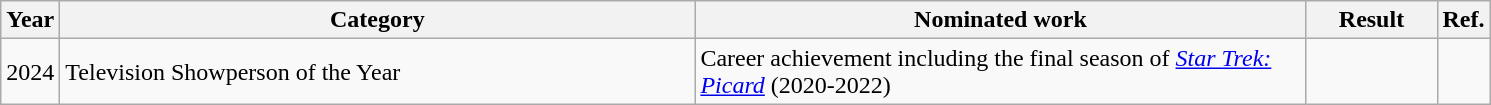<table class="wikitable">
<tr>
<th scope="col" style="width:2em;">Year</th>
<th scope="col" style="width:26em;">Category</th>
<th scope="col" style="width:25em;">Nominated work</th>
<th scope="col" style="width:5em;">Result</th>
<th>Ref.</th>
</tr>
<tr>
<td>2024</td>
<td>Television Showperson of the Year</td>
<td>Career achievement including the final season of <em><a href='#'>Star Trek: Picard</a></em> (2020-2022)</td>
<td></td>
<td></td>
</tr>
</table>
